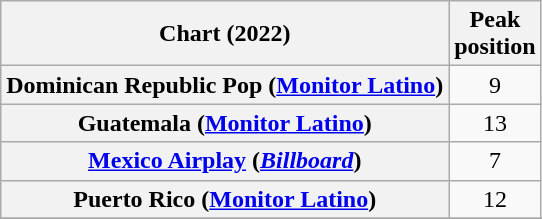<table class="wikitable sortable plainrowheaders" style="text-align:center">
<tr>
<th scope="col">Chart (2022)</th>
<th scope="col">Peak<br>position</th>
</tr>
<tr>
<th scope="row">Dominican Republic Pop (<a href='#'>Monitor Latino</a>)</th>
<td>9</td>
</tr>
<tr>
<th scope="row">Guatemala (<a href='#'>Monitor Latino</a>)</th>
<td>13</td>
</tr>
<tr>
<th scope="row"><a href='#'>Mexico Airplay</a> (<em><a href='#'>Billboard</a></em>)</th>
<td>7</td>
</tr>
<tr>
<th scope="row">Puerto Rico (<a href='#'>Monitor Latino</a>)</th>
<td>12</td>
</tr>
<tr>
</tr>
<tr>
</tr>
<tr>
</tr>
<tr>
</tr>
</table>
